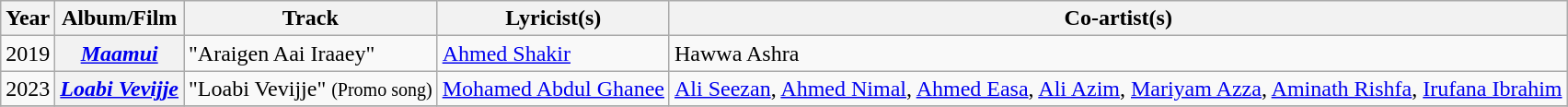<table class="wikitable plainrowheaders">
<tr>
<th>Year</th>
<th>Album/Film</th>
<th>Track</th>
<th>Lyricist(s)</th>
<th>Co-artist(s)</th>
</tr>
<tr>
<td>2019</td>
<th scope="row"><em><a href='#'>Maamui</a></em></th>
<td>"Araigen Aai Iraaey"</td>
<td><a href='#'>Ahmed Shakir</a></td>
<td>Hawwa Ashra</td>
</tr>
<tr>
<td>2023</td>
<th scope="row"><em><a href='#'>Loabi Vevijje</a></em></th>
<td>"Loabi Vevijje" <small>(Promo song)</small></td>
<td><a href='#'>Mohamed Abdul Ghanee</a></td>
<td><a href='#'>Ali Seezan</a>, <a href='#'>Ahmed Nimal</a>, <a href='#'>Ahmed Easa</a>, <a href='#'>Ali Azim</a>, <a href='#'>Mariyam Azza</a>, <a href='#'>Aminath Rishfa</a>, <a href='#'>Irufana Ibrahim</a></td>
</tr>
<tr>
</tr>
</table>
